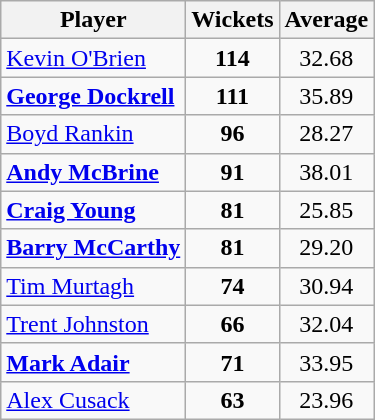<table class="wikitable sortable" style="text-align: center;">
<tr>
<th class="unsortable">Player</th>
<th>Wickets</th>
<th>Average</th>
</tr>
<tr>
<td align="left"><a href='#'>Kevin O'Brien</a></td>
<td><strong>114</strong></td>
<td>32.68</td>
</tr>
<tr>
<td align="left"><strong><a href='#'>George Dockrell</a></strong></td>
<td><strong>111</strong></td>
<td>35.89</td>
</tr>
<tr>
<td align="left"><a href='#'>Boyd Rankin</a></td>
<td><strong>96</strong></td>
<td>28.27</td>
</tr>
<tr>
<td align="left"><strong><a href='#'>Andy McBrine</a></strong></td>
<td><strong>91</strong></td>
<td>38.01</td>
</tr>
<tr>
<td align="left"><strong><a href='#'>Craig Young</a></strong></td>
<td><strong>81</strong></td>
<td>25.85</td>
</tr>
<tr>
<td align="left"><strong><a href='#'>Barry McCarthy</a></strong></td>
<td><strong>81</strong></td>
<td>29.20</td>
</tr>
<tr>
<td align="left"><a href='#'>Tim Murtagh</a></td>
<td><strong>74</strong></td>
<td>30.94</td>
</tr>
<tr>
<td align="left"><a href='#'>Trent Johnston</a></td>
<td><strong>66</strong></td>
<td>32.04</td>
</tr>
<tr>
<td align="left"><strong><a href='#'>Mark Adair</a></strong></td>
<td><strong>71</strong></td>
<td>33.95</td>
</tr>
<tr>
<td align="left"><a href='#'>Alex Cusack</a></td>
<td><strong>63</strong></td>
<td>23.96</td>
</tr>
</table>
